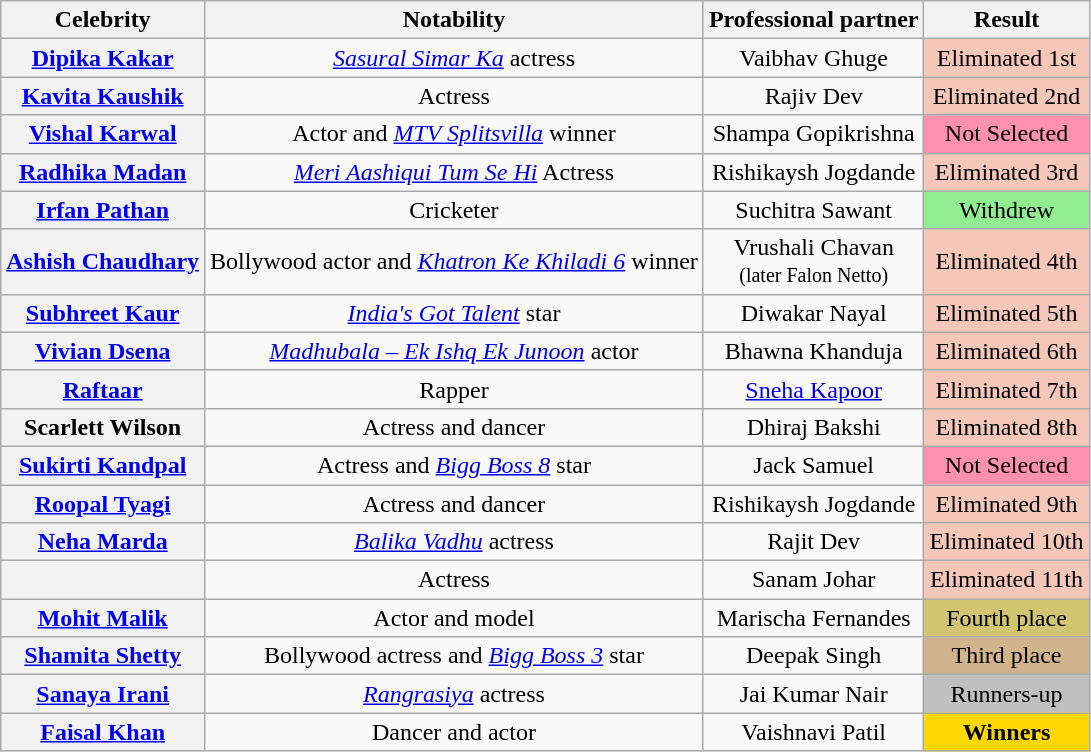<table class="wikitable sortable" style="text-align:center;">
<tr>
<th scope="col">Celebrity</th>
<th scope="col" class="unsortable">Notability</th>
<th scope="col">Professional partner</th>
<th scope="col">Result</th>
</tr>
<tr>
<th><a href='#'>Dipika Kakar</a></th>
<td><em><a href='#'>Sasural Simar Ka</a></em> actress</td>
<td>Vaibhav Ghuge</td>
<td bgcolor="f4c7b8">Eliminated 1st<br></td>
</tr>
<tr>
<th><a href='#'>Kavita Kaushik</a></th>
<td>Actress</td>
<td>Rajiv Dev</td>
<td bgcolor="f4c7b8">Eliminated 2nd<br></td>
</tr>
<tr>
<th><a href='#'>Vishal Karwal</a></th>
<td>Actor and <em><a href='#'>MTV Splitsvilla</a></em> winner</td>
<td>Shampa Gopikrishna</td>
<td bgcolor="FF91AF">Not Selected<br></td>
</tr>
<tr>
<th><a href='#'>Radhika Madan</a></th>
<td><em><a href='#'>Meri Aashiqui Tum Se Hi</a></em> Actress</td>
<td>Rishikaysh Jogdande</td>
<td bgcolor="f4c7b8">Eliminated 3rd<br></td>
</tr>
<tr>
<th><a href='#'>Irfan Pathan</a></th>
<td>Cricketer</td>
<td>Suchitra Sawant</td>
<td style="background:lightgreen">Withdrew<br></td>
</tr>
<tr>
<th><a href='#'>Ashish Chaudhary</a></th>
<td>Bollywood actor and <em><a href='#'>Khatron Ke Khiladi 6</a></em> winner</td>
<td>Vrushali Chavan<br><small>(later Falon Netto)</small></td>
<td bgcolor="f4c7b8">Eliminated 4th<br></td>
</tr>
<tr>
<th><a href='#'>Subhreet Kaur</a></th>
<td><em><a href='#'>India's Got Talent</a></em> star</td>
<td>Diwakar Nayal</td>
<td bgcolor="f4c7b8">Eliminated 5th<br></td>
</tr>
<tr>
<th><a href='#'>Vivian Dsena</a></th>
<td><em><a href='#'>Madhubala – Ek Ishq Ek Junoon</a></em> actor</td>
<td>Bhawna Khanduja</td>
<td bgcolor="f4c7b8">Eliminated 6th<br></td>
</tr>
<tr>
<th><a href='#'>Raftaar</a></th>
<td>Rapper</td>
<td><a href='#'>Sneha Kapoor</a></td>
<td bgcolor="f4c7b8">Eliminated 7th<br></td>
</tr>
<tr>
<th>Scarlett Wilson</th>
<td>Actress and dancer</td>
<td>Dhiraj Bakshi</td>
<td bgcolor="f4c7b8">Eliminated 8th<br></td>
</tr>
<tr>
<th><a href='#'>Sukirti Kandpal</a></th>
<td>Actress and <em><a href='#'>Bigg Boss 8</a></em> star</td>
<td>Jack Samuel</td>
<td bgcolor="FF91AF">Not Selected<br></td>
</tr>
<tr>
<th><a href='#'>Roopal Tyagi</a></th>
<td>Actress and dancer</td>
<td>Rishikaysh Jogdande</td>
<td bgcolor="f4c7b8">Eliminated 9th<br></td>
</tr>
<tr>
<th><a href='#'>Neha Marda</a></th>
<td><em><a href='#'>Balika Vadhu</a></em> actress</td>
<td>Rajit Dev</td>
<td bgcolor="f4c7b8">Eliminated 10th<br></td>
</tr>
<tr>
<th></th>
<td>Actress</td>
<td>Sanam Johar</td>
<td bgcolor="f4c7b8">Eliminated 11th<br></td>
</tr>
<tr>
<th><a href='#'>Mohit Malik</a></th>
<td>Actor and model</td>
<td>Marischa Fernandes</td>
<td style="background:#d1c571;">Fourth place<br></td>
</tr>
<tr>
<th><a href='#'>Shamita Shetty</a></th>
<td>Bollywood actress and <em><a href='#'>Bigg Boss 3</a></em> star</td>
<td>Deepak Singh</td>
<td bgcolor="tan">Third place<br></td>
</tr>
<tr>
<th><a href='#'>Sanaya Irani</a></th>
<td><em><a href='#'>Rangrasiya</a></em> actress</td>
<td>Jai Kumar Nair</td>
<td bgcolor="silver">Runners-up<br></td>
</tr>
<tr>
<th><a href='#'>Faisal Khan</a></th>
<td>Dancer and actor</td>
<td>Vaishnavi Patil</td>
<td bgcolor="gold"><strong>Winners</strong><br></td>
</tr>
</table>
